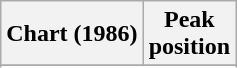<table class="wikitable sortable plainrowheaders" style="text-align:center">
<tr>
<th scope="col">Chart (1986)</th>
<th scope="col">Peak<br>position</th>
</tr>
<tr>
</tr>
<tr>
</tr>
<tr>
</tr>
</table>
